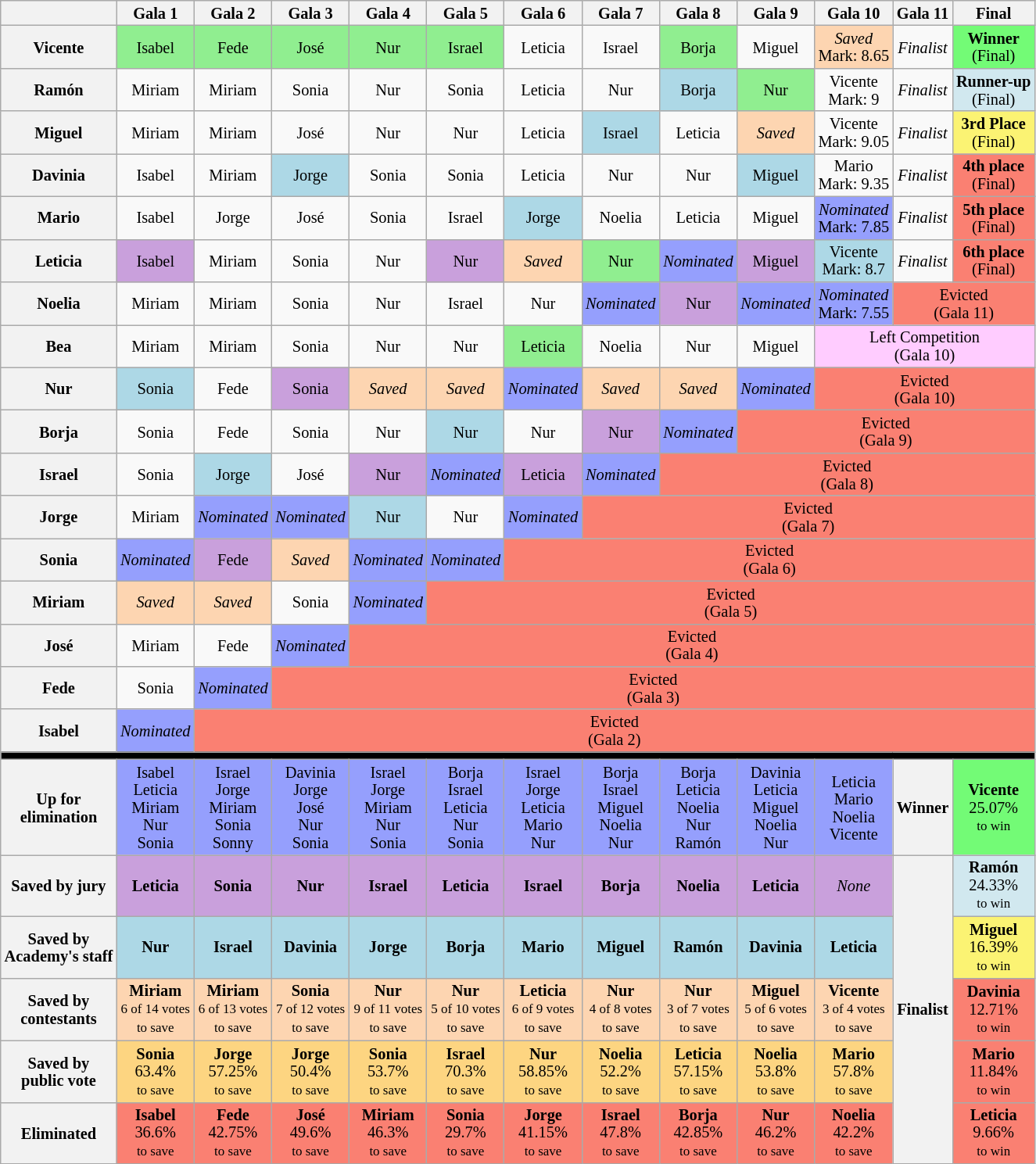<table class="wikitable" style="text-align:center; font-size:85%; line-height:15px;">
<tr>
<th scope="col"></th>
<th scope="col">Gala 1</th>
<th scope="col">Gala 2</th>
<th scope="col">Gala 3</th>
<th scope="col">Gala 4</th>
<th scope="col">Gala 5</th>
<th scope="col">Gala 6</th>
<th scope="col">Gala 7</th>
<th scope="col">Gala 8</th>
<th scope="col">Gala 9</th>
<th scope="col">Gala 10</th>
<th scope="col">Gala 11</th>
<th scope="col">Final</th>
</tr>
<tr>
<th scope="row">Vicente</th>
<td bgcolor="lightgreen">Isabel</td>
<td bgcolor="lightgreen">Fede</td>
<td bgcolor="lightgreen">José</td>
<td bgcolor="lightgreen">Nur</td>
<td bgcolor="lightgreen">Israel</td>
<td>Leticia</td>
<td>Israel</td>
<td bgcolor="lightgreen">Borja</td>
<td>Miguel</td>
<td bgcolor="#fdd5b1"><em>Saved</em><br><span>Mark: 8.65</span></td>
<td><em>Finalist</em></td>
<td style="background-color: rgb(115, 251, 118);"><strong>Winner</strong><br>(Final)</td>
</tr>
<tr>
<th scope="row">Ramón</th>
<td>Miriam</td>
<td>Miriam</td>
<td>Sonia</td>
<td>Nur</td>
<td>Sonia</td>
<td>Leticia</td>
<td>Nur</td>
<td bgcolor="lightblue">Borja</td>
<td bgcolor="lightgreen">Nur</td>
<td><span>Vicente<br>Mark: 9</span></td>
<td><em>Finalist</em></td>
<td style="background-color: rgb(209, 232, 239);"><strong>Runner-up</strong><br>(Final)</td>
</tr>
<tr>
<th scope="row">Miguel</th>
<td>Miriam</td>
<td>Miriam</td>
<td>José</td>
<td>Nur</td>
<td>Nur</td>
<td>Leticia</td>
<td bgcolor="lightblue">Israel</td>
<td>Leticia</td>
<td bgcolor="#fdd5b1"><em>Saved</em></td>
<td><span>Vicente<br>Mark: 9.05</span></td>
<td><em>Finalist</em></td>
<td style="background-color: rgb(251, 243, 115);"><strong>3rd Place</strong><br>(Final)</td>
</tr>
<tr>
<th scope="row">Davinia</th>
<td>Isabel</td>
<td>Miriam</td>
<td bgcolor="lightblue">Jorge</td>
<td>Sonia</td>
<td>Sonia</td>
<td>Leticia</td>
<td>Nur</td>
<td>Nur</td>
<td bgcolor="lightblue">Miguel</td>
<td><span>Mario<br>Mark: 9.35</span></td>
<td><em>Finalist</em></td>
<td style="background-color: salmon;"><strong>4th place</strong><br>(Final)</td>
</tr>
<tr>
<th scope="row">Mario</th>
<td>Isabel</td>
<td>Jorge</td>
<td>José</td>
<td>Sonia</td>
<td>Israel</td>
<td bgcolor="lightblue">Jorge</td>
<td>Noelia</td>
<td>Leticia</td>
<td>Miguel</td>
<td style="background-color: rgb(149, 159, 253);"><em>Nominated</em><br><span>Mark: 7.85</span></td>
<td><em>Finalist</em></td>
<td style="background-color: salmon;"><strong>5th place</strong><br>(Final)</td>
</tr>
<tr>
<th scope="row">Leticia</th>
<td bgcolor="#C9A0DC">Isabel</td>
<td>Miriam</td>
<td>Sonia</td>
<td>Nur</td>
<td bgcolor="#C9A0DC">Nur</td>
<td bgcolor="#fdd5b1"><em>Saved</em></td>
<td bgcolor="lightgreen">Nur</td>
<td style="background-color: rgb(149, 159, 253);"><em>Nominated</em></td>
<td bgcolor="#C9A0DC">Miguel</td>
<td bgcolor="lightblue"><span>Vicente<br>Mark: 8.7</span></td>
<td><em>Finalist</em></td>
<td style="background-color: salmon;"><strong>6th place</strong><br>(Final)</td>
</tr>
<tr>
<th scope="row">Noelia</th>
<td>Miriam</td>
<td>Miriam</td>
<td>Sonia</td>
<td>Nur</td>
<td>Israel</td>
<td>Nur</td>
<td style="background-color: rgb(149, 159, 253);"><em>Nominated</em></td>
<td bgcolor="#C9A0DC">Nur</td>
<td style="background-color: rgb(149, 159, 253);"><em>Nominated</em></td>
<td style="background-color: rgb(149, 159, 253);"><em>Nominated</em><br><span>Mark: 7.55</span></td>
<td colspan="2" style="background-color: salmon;">Evicted<br>(Gala 11)</td>
</tr>
<tr>
<th scope="row">Bea</th>
<td>Miriam</td>
<td>Miriam</td>
<td>Sonia</td>
<td>Nur</td>
<td>Nur</td>
<td bgcolor="lightgreen">Leticia</td>
<td>Noelia</td>
<td>Nur</td>
<td>Miguel</td>
<td colspan="3" style="background-color: #ffccff;">Left Competition<br>(Gala 10)</td>
</tr>
<tr>
<th scope="row">Nur</th>
<td bgcolor="lightblue">Sonia</td>
<td>Fede</td>
<td bgcolor="#C9A0DC">Sonia</td>
<td bgcolor="#fdd5b1"><em>Saved</em></td>
<td bgcolor="#fdd5b1"><em>Saved</em></td>
<td style="background-color: rgb(149, 159, 253);"><em>Nominated</em></td>
<td bgcolor="#fdd5b1"><em>Saved</em></td>
<td bgcolor="#fdd5b1"><em>Saved</em></td>
<td style="background-color: rgb(149, 159, 253);"><em>Nominated</em></td>
<td colspan="3" style="background-color: salmon;">Evicted<br>(Gala 10)</td>
</tr>
<tr>
<th scope="row">Borja</th>
<td>Sonia</td>
<td>Fede</td>
<td>Sonia</td>
<td>Nur</td>
<td bgcolor="lightblue">Nur</td>
<td>Nur</td>
<td bgcolor="#C9A0DC">Nur</td>
<td style="background-color: rgb(149, 159, 253);"><em>Nominated</em></td>
<td colspan="4" style="background-color: salmon;">Evicted<br>(Gala 9)</td>
</tr>
<tr>
<th scope="row">Israel</th>
<td>Sonia</td>
<td bgcolor="lightblue">Jorge</td>
<td>José</td>
<td bgcolor="#C9A0DC">Nur</td>
<td style="background-color: rgb(149, 159, 253);"><em>Nominated</em></td>
<td bgcolor="#C9A0DC">Leticia</td>
<td style="background-color: rgb(149, 159, 253);"><em>Nominated</em></td>
<td colspan="5" style="background-color: salmon;">Evicted<br>(Gala 8)</td>
</tr>
<tr>
<th scope="row">Jorge</th>
<td>Miriam</td>
<td style="background-color: rgb(149, 159, 253);"><em>Nominated</em></td>
<td style="background-color: rgb(149, 159, 253);"><em>Nominated</em></td>
<td bgcolor="lightblue">Nur</td>
<td>Nur</td>
<td style="background-color: rgb(149, 159, 253);"><em>Nominated</em></td>
<td colspan="6" style="background-color: salmon;">Evicted<br>(Gala 7)</td>
</tr>
<tr>
<th scope="row">Sonia</th>
<td style="background-color: rgb(149, 159, 253);"><em>Nominated</em></td>
<td bgcolor="#C9A0DC">Fede</td>
<td bgcolor="#fdd5b1"><em>Saved</em></td>
<td style="background-color: rgb(149, 159, 253);"><em>Nominated</em></td>
<td style="background-color: rgb(149, 159, 253);"><em>Nominated</em></td>
<td colspan="7" style="background-color: salmon;">Evicted<br>(Gala 6)</td>
</tr>
<tr>
<th scope="row">Miriam</th>
<td bgcolor="#fdd5b1"><em>Saved</em></td>
<td bgcolor="#fdd5b1"><em>Saved</em></td>
<td>Sonia</td>
<td style="background-color: rgb(149, 159, 253);"><em>Nominated</em></td>
<td colspan="8" style="background-color: salmon;">Evicted<br>(Gala 5)</td>
</tr>
<tr>
<th scope="row">José</th>
<td>Miriam</td>
<td>Fede</td>
<td style="background-color: rgb(149, 159, 253);"><em>Nominated</em></td>
<td colspan="9" style="background-color: salmon;">Evicted<br>(Gala 4)</td>
</tr>
<tr>
<th scope="row">Fede</th>
<td>Sonia</td>
<td style="background-color: rgb(149, 159, 253);"><em>Nominated</em></td>
<td colspan="10" style="background-color: salmon;">Evicted<br>(Gala 3)</td>
</tr>
<tr>
<th scope="row">Isabel</th>
<td style="background-color: rgb(149, 159, 253);"><em>Nominated</em></td>
<td colspan="11" style="background-color: salmon;">Evicted<br>(Gala 2)</td>
</tr>
<tr>
<th colspan="13" style="background-color: black;"></th>
</tr>
<tr>
<th scope="row">Up for<br>elimination</th>
<td style="background-color: rgb(149, 159, 253);">Isabel<br>Leticia<br>Miriam<br>Nur<br>Sonia</td>
<td style="background-color: rgb(149, 159, 253);">Israel<br>Jorge<br>Miriam<br>Sonia<br>Sonny</td>
<td style="background-color: rgb(149, 159, 253);">Davinia<br>Jorge<br>José<br>Nur<br>Sonia</td>
<td style="background-color: rgb(149, 159, 253);">Israel<br>Jorge<br>Miriam<br>Nur<br>Sonia</td>
<td style="background-color: rgb(149, 159, 253);">Borja<br>Israel<br>Leticia<br>Nur<br>Sonia</td>
<td style="background-color: rgb(149, 159, 253);">Israel<br>Jorge<br>Leticia<br>Mario<br>Nur</td>
<td style="background-color: rgb(149, 159, 253);">Borja<br>Israel<br>Miguel<br>Noelia<br>Nur</td>
<td style="background-color: rgb(149, 159, 253);">Borja<br>Leticia<br>Noelia<br>Nur<br>Ramón</td>
<td style="background-color: rgb(149, 159, 253);">Davinia<br>Leticia<br>Miguel<br>Noelia<br>Nur</td>
<td style="background-color: rgb(149, 159, 253);">Leticia<br>Mario<br>Noelia<br>Vicente</td>
<th>Winner</th>
<td style="background-color: rgb(115, 251, 118);"><strong>Vicente</strong><br>25.07%<br><small>to win</small></td>
</tr>
<tr>
<th scope="row">Saved by jury</th>
<td style="background-color: #C9A0DC;"><strong>Leticia</strong></td>
<td style="background-color: #C9A0DC;"><strong>Sonia</strong></td>
<td style="background-color: #C9A0DC;"><strong>Nur</strong></td>
<td style="background-color: #C9A0DC;"><strong>Israel</strong></td>
<td style="background-color: #C9A0DC;"><strong>Leticia</strong></td>
<td style="background-color: #C9A0DC;"><strong>Israel</strong></td>
<td style="background-color: #C9A0DC;"><strong>Borja</strong></td>
<td style="background-color: #C9A0DC;"><strong>Noelia</strong></td>
<td style="background-color: #C9A0DC;"><strong>Leticia</strong></td>
<td style="background-color: #C9A0DC;"><em>None</em></td>
<th rowspan="5">Finalist</th>
<td style="background-color: rgb(209, 232, 239);"><strong>Ramón</strong><br>24.33%<br><small>to win</small></td>
</tr>
<tr>
<th scope="row">Saved by<br>Academy's staff</th>
<td style="background-color: lightblue;"><strong>Nur</strong></td>
<td style="background-color: lightblue;"><strong>Israel</strong></td>
<td style="background-color: lightblue;"><strong>Davinia</strong></td>
<td style="background-color: lightblue;"><strong>Jorge</strong></td>
<td style="background-color: lightblue;"><strong>Borja</strong></td>
<td style="background-color: lightblue;"><strong>Mario</strong></td>
<td style="background-color: lightblue;"><strong>Miguel</strong></td>
<td style="background-color: lightblue;"><strong>Ramón</strong></td>
<td style="background-color: lightblue;"><strong>Davinia</strong></td>
<td style="background-color: lightblue;"><strong>Leticia</strong></td>
<td style="background-color: rgb(251, 243, 115);"><strong>Miguel</strong><br>16.39%<br><small>to win</small></td>
</tr>
<tr>
<th scope="row">Saved by<br>contestants</th>
<td style="background-color: rgb(253, 213, 177);"><strong>Miriam</strong><br><small>6 of 14 votes</small><br><small>to save </small></td>
<td style="background-color: rgb(253, 213, 177);"><strong>Miriam</strong><br><small>6 of 13 votes</small><br><small>to save </small></td>
<td style="background-color: rgb(253, 213, 177);"><strong>Sonia</strong><br><small>7 of 12 votes</small><br><small>to save </small></td>
<td style="background-color: rgb(253, 213, 177);"><strong>Nur</strong><br><small>9 of 11 votes</small><br><small>to save </small></td>
<td style="background-color: rgb(253, 213, 177);"><strong>Nur</strong><br><small>5 of 10 votes</small><br><small>to save </small></td>
<td style="background-color: rgb(253, 213, 177);"><strong>Leticia</strong><br><small>6 of 9 votes</small><br><small>to save </small></td>
<td style="background-color: rgb(253, 213, 177);"><strong>Nur</strong><br><small>4 of 8 votes</small><br><small>to save </small></td>
<td style="background-color: rgb(253, 213, 177);"><strong>Nur</strong><br><small>3 of 7 votes</small><br><small>to save </small></td>
<td style="background-color: rgb(253, 213, 177);"><strong>Miguel</strong><br><small>5 of 6 votes</small><br><small>to save </small></td>
<td style="background-color: rgb(253, 213, 177);"><strong>Vicente</strong><br><small>3 of 4 votes</small><br><small>to save </small></td>
<td style="background-color: salmon;"><strong>Davinia</strong><br>12.71%<br><small>to win</small></td>
</tr>
<tr>
<th scope="row">Saved by<br>public vote</th>
<td style="background-color: rgb(253, 213, 129);"><strong>Sonia</strong><br>63.4%<br><small>to save </small></td>
<td style="background-color: rgb(253, 213, 129);"><strong>Jorge</strong><br>57.25%<br><small>to save </small></td>
<td style="background-color: rgb(253, 213, 129);"><strong>Jorge</strong><br>50.4%<br><small>to save </small></td>
<td style="background-color: rgb(253, 213, 129);"><strong>Sonia</strong><br>53.7%<br><small>to save </small></td>
<td style="background-color: rgb(253, 213, 129);"><strong>Israel</strong><br>70.3%<br><small>to save </small></td>
<td style="background-color: rgb(253, 213, 129);"><strong>Nur</strong><br>58.85%<br><small>to save </small></td>
<td style="background-color: rgb(253, 213, 129);"><strong>Noelia</strong><br>52.2%<br><small>to save </small></td>
<td style="background-color: rgb(253, 213, 129);"><strong>Leticia</strong><br>57.15%<br><small>to save </small></td>
<td style="background-color: rgb(253, 213, 129);"><strong>Noelia</strong><br>53.8%<br><small>to save </small></td>
<td style="background-color: rgb(253, 213, 129);"><strong>Mario</strong><br>57.8%<br><small>to save </small></td>
<td style="background-color: salmon;"><strong>Mario</strong><br>11.84%<br><small>to win</small></td>
</tr>
<tr>
<th scope="row">Eliminated</th>
<td style="background-color:salmon;"><strong>Isabel</strong><br>36.6%<br><small>to save </small></td>
<td style="background-color:salmon;"><strong>Fede</strong><br>42.75%<br><small>to save </small></td>
<td style="background-color:salmon;"><strong>José</strong><br>49.6%<br><small>to save </small></td>
<td style="background-color:salmon;"><strong>Miriam</strong><br>46.3%<br><small>to save </small></td>
<td style="background-color:salmon;"><strong>Sonia</strong><br>29.7%<br><small>to save </small></td>
<td style="background-color:salmon;"><strong>Jorge</strong><br>41.15%<br><small>to save </small></td>
<td style="background-color:salmon;"><strong>Israel</strong><br>47.8%<br><small>to save </small></td>
<td style="background-color:salmon;"><strong>Borja</strong><br>42.85%<br><small>to save </small></td>
<td style="background-color:salmon;"><strong>Nur</strong><br>46.2%<br><small>to save </small></td>
<td style="background-color:salmon;"><strong>Noelia</strong><br>42.2%<br><small>to save </small></td>
<td style="background-color: salmon;"><strong>Leticia</strong><br>9.66%<br><small>to win</small></td>
</tr>
</table>
